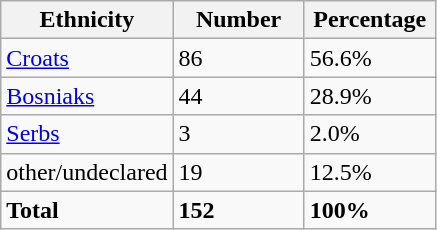<table class="wikitable">
<tr>
<th width="100px">Ethnicity</th>
<th width="80px">Number</th>
<th width="80px">Percentage</th>
</tr>
<tr>
<td><a href='#'>Croats</a></td>
<td>86</td>
<td>56.6%</td>
</tr>
<tr>
<td><a href='#'>Bosniaks</a></td>
<td>44</td>
<td>28.9%</td>
</tr>
<tr>
<td><a href='#'>Serbs</a></td>
<td>3</td>
<td>2.0%</td>
</tr>
<tr>
<td>other/undeclared</td>
<td>19</td>
<td>12.5%</td>
</tr>
<tr>
<td><strong>Total</strong></td>
<td><strong>152</strong></td>
<td><strong>100%</strong></td>
</tr>
</table>
